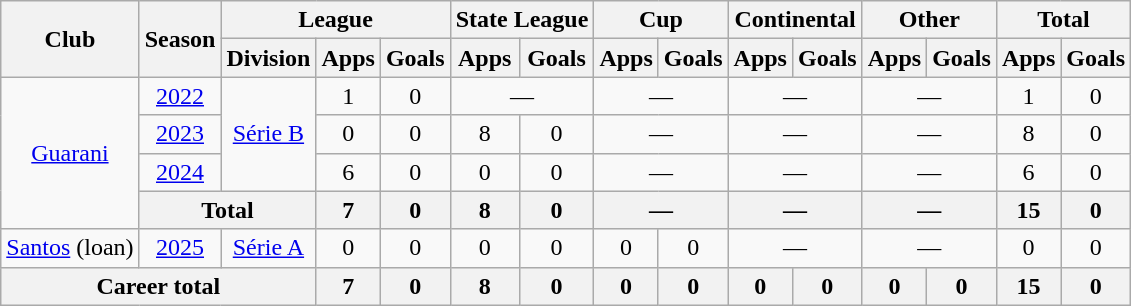<table class="wikitable" style="text-align: center;">
<tr>
<th rowspan="2">Club</th>
<th rowspan="2">Season</th>
<th colspan="3">League</th>
<th colspan="2">State League</th>
<th colspan="2">Cup</th>
<th colspan="2">Continental</th>
<th colspan="2">Other</th>
<th colspan="2">Total</th>
</tr>
<tr>
<th>Division</th>
<th>Apps</th>
<th>Goals</th>
<th>Apps</th>
<th>Goals</th>
<th>Apps</th>
<th>Goals</th>
<th>Apps</th>
<th>Goals</th>
<th>Apps</th>
<th>Goals</th>
<th>Apps</th>
<th>Goals</th>
</tr>
<tr>
<td rowspan="4" valign="center"><a href='#'>Guarani</a></td>
<td><a href='#'>2022</a></td>
<td rowspan="3"><a href='#'>Série B</a></td>
<td>1</td>
<td>0</td>
<td colspan="2">—</td>
<td colspan="2">—</td>
<td colspan="2">—</td>
<td colspan="2">—</td>
<td>1</td>
<td>0</td>
</tr>
<tr>
<td><a href='#'>2023</a></td>
<td>0</td>
<td>0</td>
<td>8</td>
<td>0</td>
<td colspan="2">—</td>
<td colspan="2">—</td>
<td colspan="2">—</td>
<td>8</td>
<td>0</td>
</tr>
<tr>
<td><a href='#'>2024</a></td>
<td>6</td>
<td>0</td>
<td>0</td>
<td>0</td>
<td colspan="2">—</td>
<td colspan="2">—</td>
<td colspan="2">—</td>
<td>6</td>
<td>0</td>
</tr>
<tr>
<th colspan="2">Total</th>
<th>7</th>
<th>0</th>
<th>8</th>
<th>0</th>
<th colspan="2">—</th>
<th colspan="2">—</th>
<th colspan="2">—</th>
<th>15</th>
<th>0</th>
</tr>
<tr>
<td valign="center"><a href='#'>Santos</a> (loan)</td>
<td><a href='#'>2025</a></td>
<td><a href='#'>Série A</a></td>
<td>0</td>
<td>0</td>
<td>0</td>
<td>0</td>
<td>0</td>
<td>0</td>
<td colspan="2">—</td>
<td colspan="2">—</td>
<td>0</td>
<td>0</td>
</tr>
<tr>
<th colspan="3"><strong>Career total</strong></th>
<th>7</th>
<th>0</th>
<th>8</th>
<th>0</th>
<th>0</th>
<th>0</th>
<th>0</th>
<th>0</th>
<th>0</th>
<th>0</th>
<th>15</th>
<th>0</th>
</tr>
</table>
